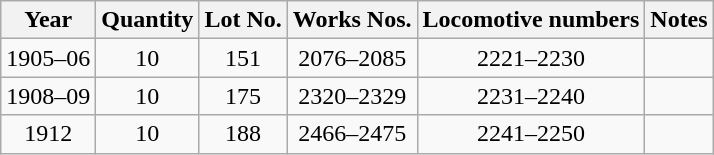<table class="wikitable" style="text-align:center">
<tr>
<th>Year</th>
<th>Quantity</th>
<th>Lot No.</th>
<th>Works Nos.</th>
<th>Locomotive numbers</th>
<th>Notes</th>
</tr>
<tr>
<td>1905–06</td>
<td>10</td>
<td>151</td>
<td>2076–2085</td>
<td>2221–2230</td>
<td align=left></td>
</tr>
<tr>
<td>1908–09</td>
<td>10</td>
<td>175</td>
<td>2320–2329</td>
<td>2231–2240</td>
<td align=left></td>
</tr>
<tr>
<td>1912</td>
<td>10</td>
<td>188</td>
<td>2466–2475</td>
<td>2241–2250</td>
<td align=left></td>
</tr>
</table>
